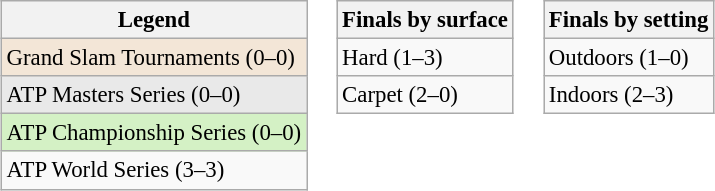<table>
<tr valign=top>
<td><br><table class=wikitable style=font-size:95%>
<tr>
<th>Legend</th>
</tr>
<tr style="background:#f3e6d7;">
<td>Grand Slam Tournaments (0–0)</td>
</tr>
<tr style="background:#e9e9e9;">
<td>ATP Masters Series (0–0)</td>
</tr>
<tr style="background:#d4f1c5;">
<td>ATP Championship Series (0–0)</td>
</tr>
<tr>
<td>ATP World Series (3–3)</td>
</tr>
</table>
</td>
<td><br><table class=wikitable style=font-size:95%>
<tr>
<th>Finals by surface</th>
</tr>
<tr>
<td>Hard (1–3)</td>
</tr>
<tr>
<td>Carpet (2–0)</td>
</tr>
</table>
</td>
<td><br><table class=wikitable style=font-size:95%>
<tr>
<th>Finals by setting</th>
</tr>
<tr>
<td>Outdoors (1–0)</td>
</tr>
<tr>
<td>Indoors (2–3)</td>
</tr>
</table>
</td>
</tr>
</table>
